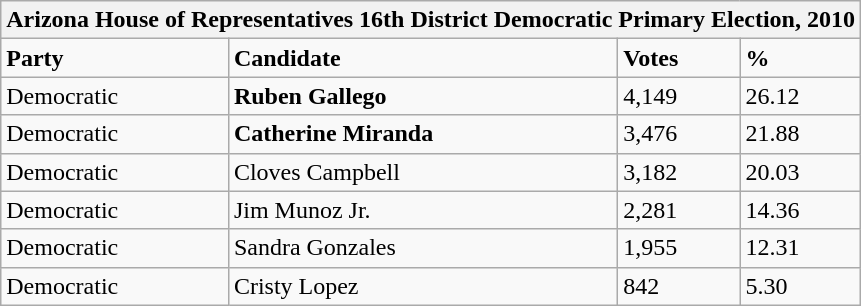<table class="wikitable">
<tr>
<th colspan="4">Arizona House of Representatives 16th District Democratic Primary Election, 2010</th>
</tr>
<tr>
<td><strong>Party</strong></td>
<td><strong>Candidate</strong></td>
<td><strong>Votes</strong></td>
<td><strong>%</strong></td>
</tr>
<tr>
<td>Democratic</td>
<td><strong>Ruben Gallego</strong></td>
<td>4,149</td>
<td>26.12</td>
</tr>
<tr>
<td>Democratic</td>
<td><strong>Catherine Miranda</strong></td>
<td>3,476</td>
<td>21.88</td>
</tr>
<tr>
<td>Democratic</td>
<td>Cloves Campbell</td>
<td>3,182</td>
<td>20.03</td>
</tr>
<tr>
<td>Democratic</td>
<td>Jim Munoz Jr.</td>
<td>2,281</td>
<td>14.36</td>
</tr>
<tr>
<td>Democratic</td>
<td>Sandra Gonzales</td>
<td>1,955</td>
<td>12.31</td>
</tr>
<tr>
<td>Democratic</td>
<td>Cristy Lopez</td>
<td>842</td>
<td>5.30</td>
</tr>
</table>
